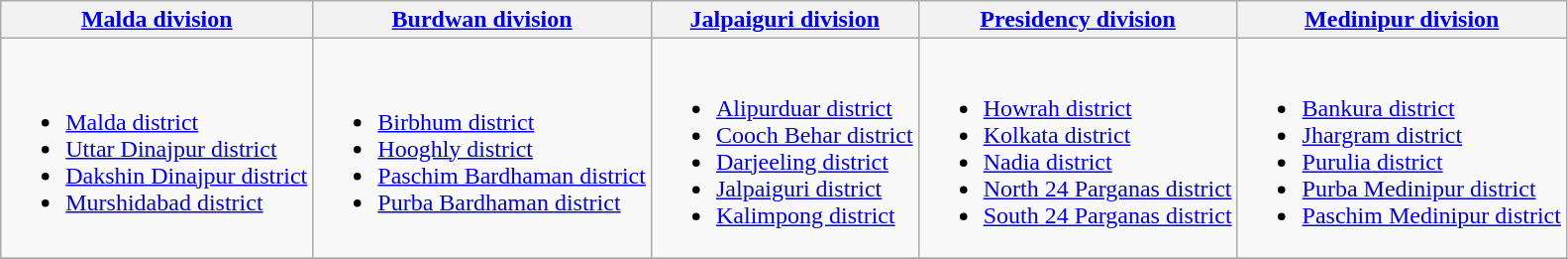<table class="wikitable" style="text-align: left;">
<tr>
<th><a href='#'>Malda division</a></th>
<th><a href='#'>Burdwan division</a></th>
<th><a href='#'>Jalpaiguri division</a></th>
<th><a href='#'>Presidency division</a></th>
<th><a href='#'>Medinipur division</a></th>
</tr>
<tr>
<td><br><ul><li><a href='#'>Malda district</a></li><li><a href='#'>Uttar Dinajpur district</a></li><li><a href='#'>Dakshin Dinajpur district</a></li><li><a href='#'>Murshidabad district</a></li></ul></td>
<td><br><ul><li><a href='#'>Birbhum district</a></li><li><a href='#'>Hooghly district</a></li><li><a href='#'>Paschim Bardhaman district</a></li><li><a href='#'>Purba Bardhaman district</a></li></ul></td>
<td><br><ul><li><a href='#'>Alipurduar district</a></li><li><a href='#'>Cooch Behar district</a></li><li><a href='#'>Darjeeling district</a></li><li><a href='#'>Jalpaiguri district</a></li><li><a href='#'>Kalimpong district</a></li></ul></td>
<td><br><ul><li><a href='#'>Howrah district</a></li><li><a href='#'>Kolkata district</a></li><li><a href='#'>Nadia district</a></li><li><a href='#'>North 24 Parganas district</a></li><li><a href='#'>South 24 Parganas district</a></li></ul></td>
<td><br><ul><li><a href='#'>Bankura district</a></li><li><a href='#'>Jhargram district</a></li><li><a href='#'>Purulia district</a></li><li><a href='#'>Purba Medinipur district</a></li><li><a href='#'>Paschim Medinipur district</a></li></ul></td>
</tr>
<tr>
</tr>
</table>
